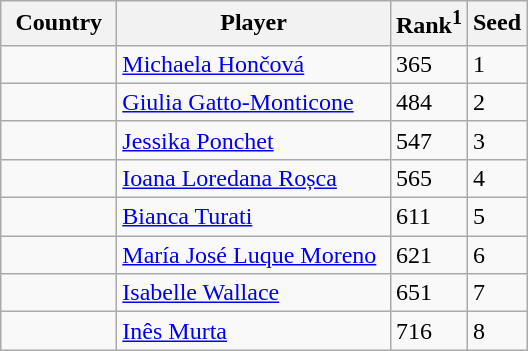<table class="sortable wikitable">
<tr>
<th width="70">Country</th>
<th width="175">Player</th>
<th>Rank<sup>1</sup></th>
<th>Seed</th>
</tr>
<tr>
<td></td>
<td><a href='#'>Michaela Hončová</a></td>
<td>365</td>
<td>1</td>
</tr>
<tr>
<td></td>
<td><a href='#'>Giulia Gatto-Monticone</a></td>
<td>484</td>
<td>2</td>
</tr>
<tr>
<td></td>
<td><a href='#'>Jessika Ponchet</a></td>
<td>547</td>
<td>3</td>
</tr>
<tr>
<td></td>
<td><a href='#'>Ioana Loredana Roșca</a></td>
<td>565</td>
<td>4</td>
</tr>
<tr>
<td></td>
<td><a href='#'>Bianca Turati</a></td>
<td>611</td>
<td>5</td>
</tr>
<tr>
<td></td>
<td><a href='#'>María José Luque Moreno</a></td>
<td>621</td>
<td>6</td>
</tr>
<tr>
<td></td>
<td><a href='#'>Isabelle Wallace</a></td>
<td>651</td>
<td>7</td>
</tr>
<tr>
<td></td>
<td><a href='#'>Inês Murta</a></td>
<td>716</td>
<td>8</td>
</tr>
</table>
